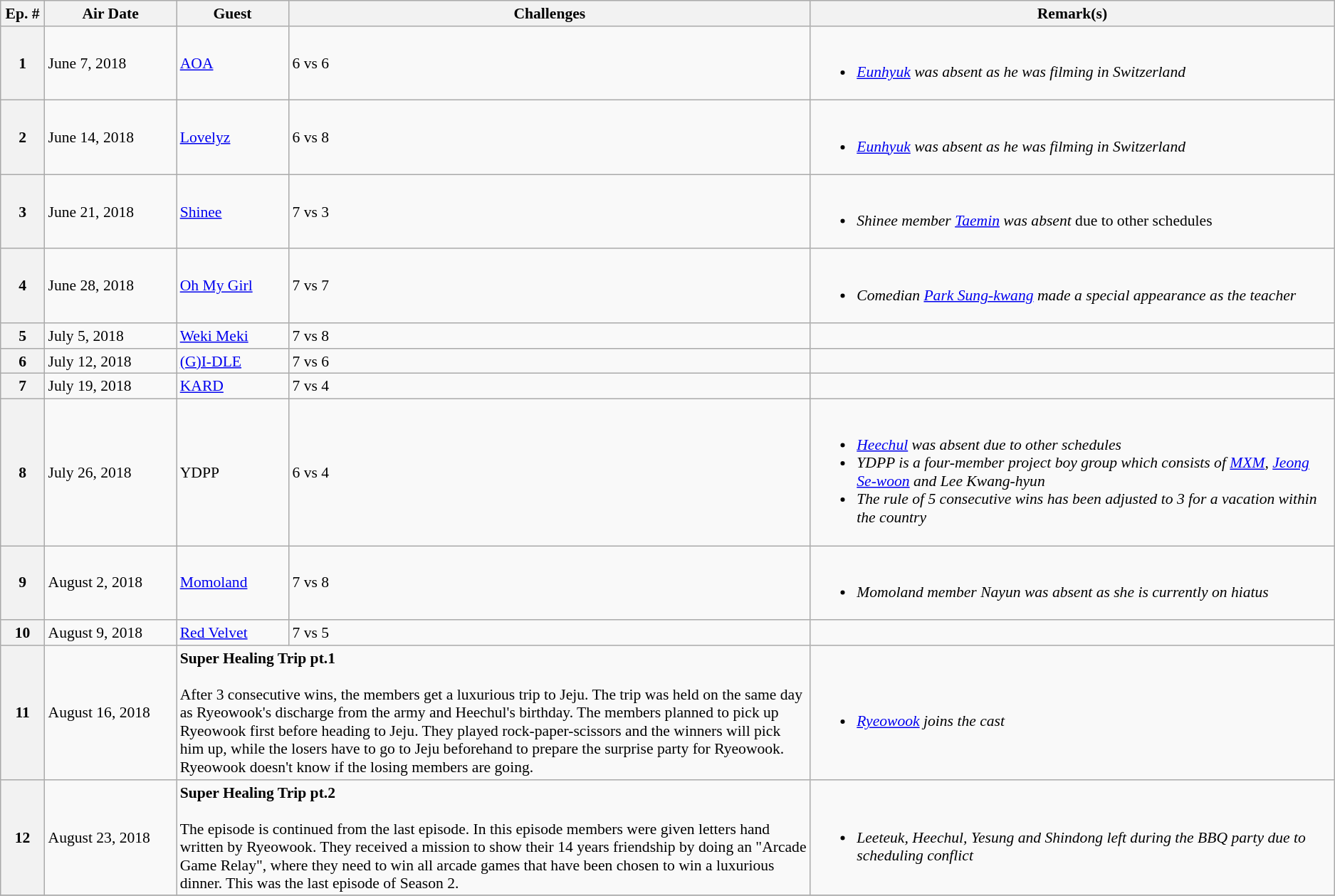<table class="wikitable" style = "font-size: 90%">
<tr>
<th width=35>Ep. #</th>
<th width=120>Air Date</th>
<th width=100>Guest</th>
<th width=500>Challenges</th>
<th width=500>Remark(s)</th>
</tr>
<tr>
<th>1</th>
<td>June 7, 2018</td>
<td><a href='#'>AOA</a></td>
<td>6 vs 6<br></td>
<td><br><ul><li><em><a href='#'>Eunhyuk</a> was absent as he was filming in Switzerland</em></li></ul></td>
</tr>
<tr>
<th>2</th>
<td>June 14, 2018</td>
<td><a href='#'>Lovelyz</a></td>
<td>6 vs 8<br></td>
<td><br><ul><li><em><a href='#'>Eunhyuk</a> was absent as he was filming in Switzerland</em></li></ul></td>
</tr>
<tr>
<th>3</th>
<td>June 21, 2018</td>
<td><a href='#'>Shinee</a></td>
<td>7 vs 3<br></td>
<td><br><ul><li><em>Shinee member <a href='#'>Taemin</a> was absent</em> due to other schedules</li></ul></td>
</tr>
<tr>
<th>4</th>
<td>June 28, 2018</td>
<td><a href='#'>Oh My Girl</a></td>
<td>7 vs 7<br></td>
<td><br><ul><li><em>Comedian <a href='#'>Park Sung-kwang</a> made a special appearance as the teacher</em></li></ul></td>
</tr>
<tr>
<th>5</th>
<td>July 5, 2018</td>
<td><a href='#'>Weki Meki</a></td>
<td>7 vs 8<br></td>
<td></td>
</tr>
<tr>
<th>6</th>
<td>July 12, 2018</td>
<td><a href='#'>(G)I-DLE</a></td>
<td>7 vs 6<br></td>
<td></td>
</tr>
<tr>
<th>7</th>
<td>July 19, 2018</td>
<td><a href='#'>KARD</a></td>
<td>7 vs 4<br></td>
<td></td>
</tr>
<tr>
<th>8</th>
<td>July 26, 2018</td>
<td>YDPP</td>
<td>6 vs 4<br></td>
<td><br><ul><li><em><a href='#'>Heechul</a> was absent due to other schedules</em></li><li><em>YDPP is a four-member project boy group which consists of <a href='#'>MXM</a>, <a href='#'>Jeong Se-woon</a> and Lee Kwang-hyun</em></li><li><em>The rule of 5 consecutive wins has been adjusted to 3 for a vacation within the country</em></li></ul></td>
</tr>
<tr>
<th>9</th>
<td>August 2, 2018</td>
<td><a href='#'>Momoland</a></td>
<td>7 vs 8<br></td>
<td><br><ul><li><em>Momoland member Nayun was absent as she is currently on hiatus</em></li></ul></td>
</tr>
<tr>
<th>10</th>
<td>August 9, 2018</td>
<td><a href='#'>Red Velvet</a></td>
<td>7 vs 5<br></td>
<td></td>
</tr>
<tr>
<th>11</th>
<td>August 16, 2018</td>
<td colspan="2"><div><strong>Super Healing Trip pt.1</strong></div><br>After 3 consecutive wins, the members get a luxurious trip to Jeju. The trip was held on the same day as Ryeowook's discharge from the army and Heechul's birthday. The members planned to pick up Ryeowook first before heading to Jeju. They played rock-paper-scissors and the winners will pick him up, while the losers have to go to Jeju beforehand to prepare the surprise party for Ryeowook. Ryeowook doesn't know if the losing members are going.</td>
<td><br><ul><li><em><a href='#'>Ryeowook</a> joins the cast</em></li></ul></td>
</tr>
<tr>
<th>12</th>
<td>August 23, 2018</td>
<td colspan="2"><div><strong>Super Healing Trip pt.2</strong></div><br>The episode is continued from the last episode. In this episode members were given letters hand written by Ryeowook. They received a mission to show their 14 years friendship by doing an "Arcade Game Relay", where they need to win all arcade games that have been chosen to win a luxurious dinner. This was the last episode of Season 2.</td>
<td><br><ul><li><em>Leeteuk, Heechul, Yesung and Shindong left during the BBQ party due to scheduling conflict</em></li></ul></td>
</tr>
<tr>
</tr>
</table>
